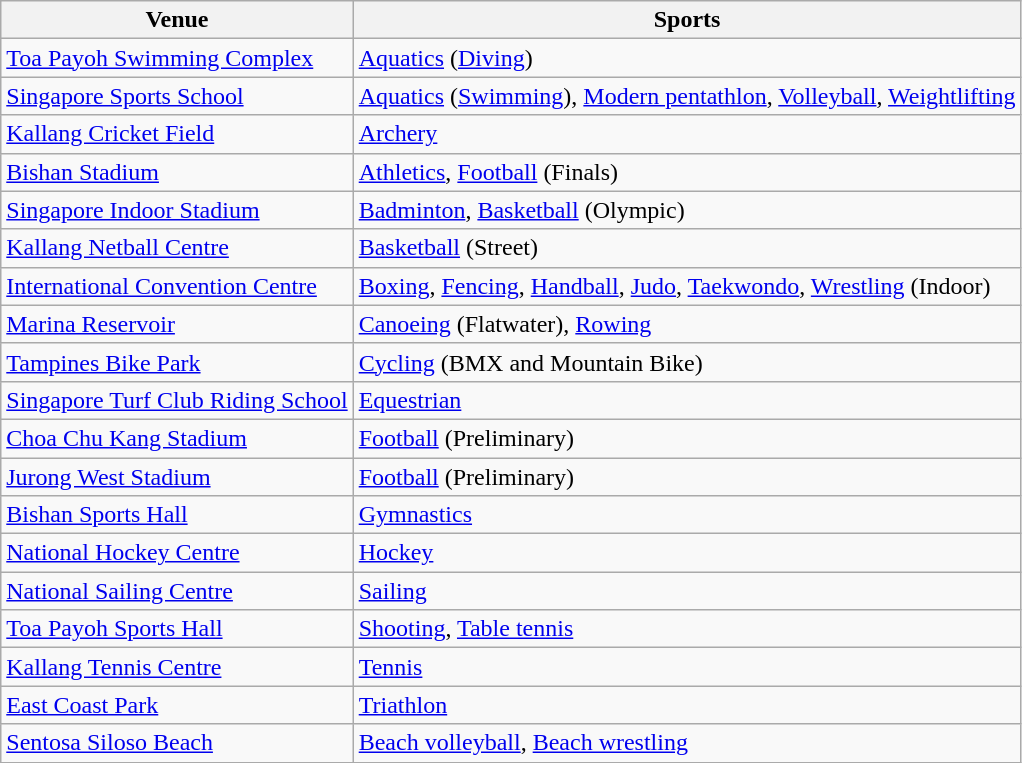<table class="wikitable">
<tr>
<th>Venue</th>
<th>Sports</th>
</tr>
<tr>
<td><a href='#'>Toa Payoh Swimming Complex</a></td>
<td><a href='#'>Aquatics</a> (<a href='#'>Diving</a>)</td>
</tr>
<tr>
<td><a href='#'>Singapore Sports School</a></td>
<td><a href='#'>Aquatics</a> (<a href='#'>Swimming</a>), <a href='#'>Modern pentathlon</a>, <a href='#'>Volleyball</a>, <a href='#'>Weightlifting</a></td>
</tr>
<tr>
<td><a href='#'>Kallang Cricket Field</a></td>
<td><a href='#'>Archery</a></td>
</tr>
<tr>
<td><a href='#'>Bishan Stadium</a></td>
<td><a href='#'>Athletics</a>, <a href='#'>Football</a> (Finals)</td>
</tr>
<tr>
<td><a href='#'>Singapore Indoor Stadium</a></td>
<td><a href='#'>Badminton</a>, <a href='#'>Basketball</a> (Olympic)</td>
</tr>
<tr>
<td><a href='#'>Kallang Netball Centre</a></td>
<td><a href='#'>Basketball</a> (Street)</td>
</tr>
<tr>
<td><a href='#'>International Convention Centre</a></td>
<td><a href='#'>Boxing</a>, <a href='#'>Fencing</a>, <a href='#'>Handball</a>, <a href='#'>Judo</a>, <a href='#'>Taekwondo</a>, <a href='#'>Wrestling</a> (Indoor)</td>
</tr>
<tr>
<td><a href='#'>Marina Reservoir</a></td>
<td><a href='#'>Canoeing</a> (Flatwater), <a href='#'>Rowing</a></td>
</tr>
<tr>
<td><a href='#'>Tampines Bike Park</a></td>
<td><a href='#'>Cycling</a> (BMX and Mountain Bike)</td>
</tr>
<tr>
<td><a href='#'>Singapore Turf Club Riding School</a></td>
<td><a href='#'>Equestrian</a></td>
</tr>
<tr>
<td><a href='#'>Choa Chu Kang Stadium</a></td>
<td><a href='#'>Football</a> (Preliminary)</td>
</tr>
<tr>
<td><a href='#'>Jurong West Stadium</a></td>
<td><a href='#'>Football</a> (Preliminary)</td>
</tr>
<tr>
<td><a href='#'>Bishan Sports Hall</a></td>
<td><a href='#'>Gymnastics</a></td>
</tr>
<tr>
<td><a href='#'>National Hockey Centre</a></td>
<td><a href='#'>Hockey</a></td>
</tr>
<tr>
<td><a href='#'>National Sailing Centre</a></td>
<td><a href='#'>Sailing</a></td>
</tr>
<tr>
<td><a href='#'>Toa Payoh Sports Hall</a></td>
<td><a href='#'>Shooting</a>, <a href='#'>Table tennis</a></td>
</tr>
<tr>
<td><a href='#'>Kallang Tennis Centre</a></td>
<td><a href='#'>Tennis</a></td>
</tr>
<tr>
<td><a href='#'>East Coast Park</a></td>
<td><a href='#'>Triathlon</a></td>
</tr>
<tr>
<td><a href='#'>Sentosa Siloso Beach</a></td>
<td><a href='#'>Beach volleyball</a>, <a href='#'>Beach wrestling</a></td>
</tr>
</table>
